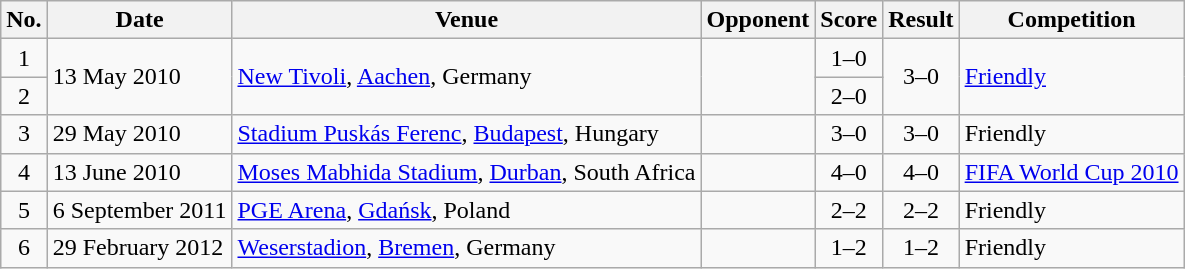<table class="wikitable sortable">
<tr>
<th scope="col">No.</th>
<th scope="col">Date</th>
<th scope="col">Venue</th>
<th scope="col">Opponent</th>
<th scope="col">Score</th>
<th scope="col">Result</th>
<th scope="col">Competition</th>
</tr>
<tr>
<td align="center">1</td>
<td rowspan="2">13 May 2010</td>
<td rowspan="2"><a href='#'>New Tivoli</a>, <a href='#'>Aachen</a>, Germany</td>
<td rowspan="2"></td>
<td align="center">1–0</td>
<td rowspan="2" align="center">3–0</td>
<td rowspan="2"><a href='#'>Friendly</a></td>
</tr>
<tr>
<td align="center">2</td>
<td align="center">2–0</td>
</tr>
<tr>
<td align="center">3</td>
<td>29 May 2010</td>
<td><a href='#'>Stadium Puskás Ferenc</a>, <a href='#'>Budapest</a>, Hungary</td>
<td></td>
<td align="center">3–0</td>
<td align="center">3–0</td>
<td>Friendly</td>
</tr>
<tr>
<td align="center">4</td>
<td>13 June 2010</td>
<td><a href='#'>Moses Mabhida Stadium</a>, <a href='#'>Durban</a>, South Africa</td>
<td></td>
<td align="center">4–0</td>
<td align="center">4–0</td>
<td><a href='#'>FIFA World Cup 2010</a></td>
</tr>
<tr>
<td align="center">5</td>
<td>6 September 2011</td>
<td><a href='#'>PGE Arena</a>, <a href='#'>Gdańsk</a>, Poland</td>
<td></td>
<td align="center">2–2</td>
<td align="center">2–2</td>
<td>Friendly</td>
</tr>
<tr>
<td align="center">6</td>
<td>29 February 2012</td>
<td><a href='#'>Weserstadion</a>, <a href='#'>Bremen</a>, Germany</td>
<td></td>
<td align="center">1–2</td>
<td align="center">1–2</td>
<td>Friendly</td>
</tr>
</table>
